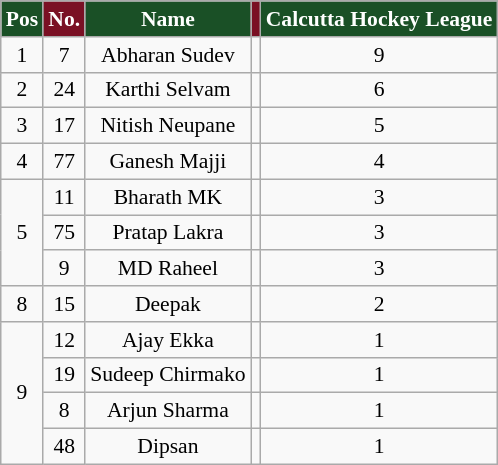<table class="wikitable sortable" style="text-align:center; font-size:90%;">
<tr>
<th style="background:#1A5026; color:white; text-align:center;">Pos</th>
<th style="background:#7A1024; color:white; text-align:center;">No.</th>
<th style="background:#1A5026; color:white; text-align:center;">Name</th>
<th style="background:#7A1024; color:white; text-align:center;"></th>
<th style="background:#1A5026; color:white; text-align:center;">Calcutta  Hockey League</th>
</tr>
<tr>
<td rowspan="1" style="text-align:center">1</td>
<td>7</td>
<td>Abharan Sudev</td>
<td></td>
<td>9</td>
</tr>
<tr>
<td rowspan="1" style="text-align:center">2</td>
<td>24</td>
<td>Karthi Selvam</td>
<td></td>
<td>6</td>
</tr>
<tr>
<td rowspan="1" style="text-align:center">3</td>
<td>17</td>
<td>Nitish Neupane</td>
<td></td>
<td>5</td>
</tr>
<tr>
<td rowspan="1" style="text-align:center">4</td>
<td>77</td>
<td>Ganesh Majji</td>
<td></td>
<td>4</td>
</tr>
<tr>
<td rowspan="3" style="text-align:center">5</td>
<td>11</td>
<td>Bharath MK</td>
<td></td>
<td>3</td>
</tr>
<tr>
<td>75</td>
<td>Pratap Lakra</td>
<td></td>
<td>3</td>
</tr>
<tr>
<td>9</td>
<td>MD Raheel</td>
<td></td>
<td>3</td>
</tr>
<tr>
<td rowspan="1" style="text-align:center">8</td>
<td>15</td>
<td>Deepak</td>
<td></td>
<td>2</td>
</tr>
<tr>
<td rowspan="4" style="text-align:center">9</td>
<td>12</td>
<td>Ajay Ekka</td>
<td></td>
<td>1</td>
</tr>
<tr>
<td>19</td>
<td>Sudeep Chirmako</td>
<td></td>
<td>1</td>
</tr>
<tr>
<td>8</td>
<td>Arjun Sharma</td>
<td></td>
<td>1</td>
</tr>
<tr>
<td>48</td>
<td>Dipsan</td>
<td></td>
<td>1</td>
</tr>
</table>
